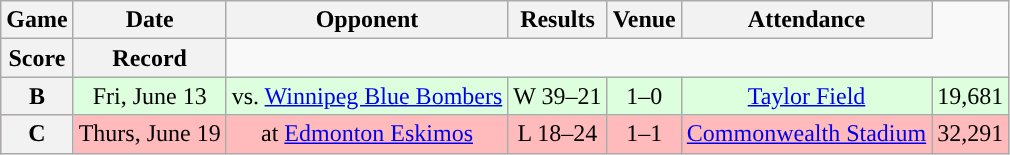<table class="wikitable" style="text-align:center">
<tr>
<th>Game</th>
<th>Date</th>
<th>Opponent</th>
<th>Results</th>
<th>Venue</th>
<th>Attendance</th>
</tr>
<tr>
<th>Score</th>
<th>Record</th>
</tr>
<tr style="background:#ddffdd">
<th>B</th>
<td>Fri, June 13</td>
<td>vs. <a href='#'>Winnipeg Blue Bombers</a></td>
<td>W 39–21</td>
<td>1–0</td>
<td><a href='#'>Taylor Field</a></td>
<td>19,681</td>
</tr>
<tr style="background:#ffbbbb">
<th>C</th>
<td>Thurs, June 19</td>
<td>at <a href='#'>Edmonton Eskimos</a></td>
<td>L 18–24</td>
<td>1–1</td>
<td><a href='#'>Commonwealth Stadium</a></td>
<td>32,291</td>
</tr>
</table>
